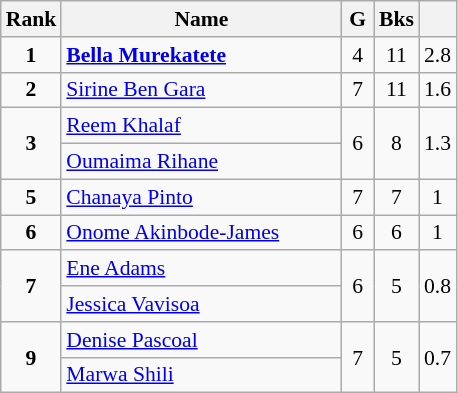<table class="wikitable" style="text-align:center; font-size:90%;">
<tr>
<th width=10px>Rank</th>
<th width=180px>Name</th>
<th width=15px>G</th>
<th width=10px>Bks</th>
<th width=10px></th>
</tr>
<tr>
<td><strong>1</strong></td>
<td align=left> <strong><a href='#'>Bella Murekatete</a></strong></td>
<td>4</td>
<td>11</td>
<td>2.8</td>
</tr>
<tr>
<td><strong>2</strong></td>
<td align=left> <a href='#'>Sirine Ben Gara</a></td>
<td>7</td>
<td>11</td>
<td>1.6</td>
</tr>
<tr>
<td rowspan=2><strong>3</strong></td>
<td align=left> <a href='#'>Reem Khalaf</a></td>
<td rowspan=2>6</td>
<td rowspan=2>8</td>
<td rowspan=2>1.3</td>
</tr>
<tr>
<td align=left> <a href='#'>Oumaima Rihane</a></td>
</tr>
<tr>
<td><strong>5</strong></td>
<td align=left> <a href='#'>Chanaya Pinto</a></td>
<td>7</td>
<td>7</td>
<td>1</td>
</tr>
<tr>
<td><strong>6</strong></td>
<td align=left> <a href='#'>Onome Akinbode-James</a></td>
<td>6</td>
<td>6</td>
<td>1</td>
</tr>
<tr>
<td rowspan=2><strong>7</strong></td>
<td align=left> <a href='#'>Ene Adams</a></td>
<td rowspan=2>6</td>
<td rowspan=2>5</td>
<td rowspan=2>0.8</td>
</tr>
<tr>
<td align=left> <a href='#'>Jessica Vavisoa</a></td>
</tr>
<tr>
<td rowspan=2><strong>9</strong></td>
<td align=left> <a href='#'>Denise Pascoal</a></td>
<td rowspan=2>7</td>
<td rowspan=2>5</td>
<td rowspan=2>0.7</td>
</tr>
<tr>
<td align=left> <a href='#'>Marwa Shili</a></td>
</tr>
</table>
